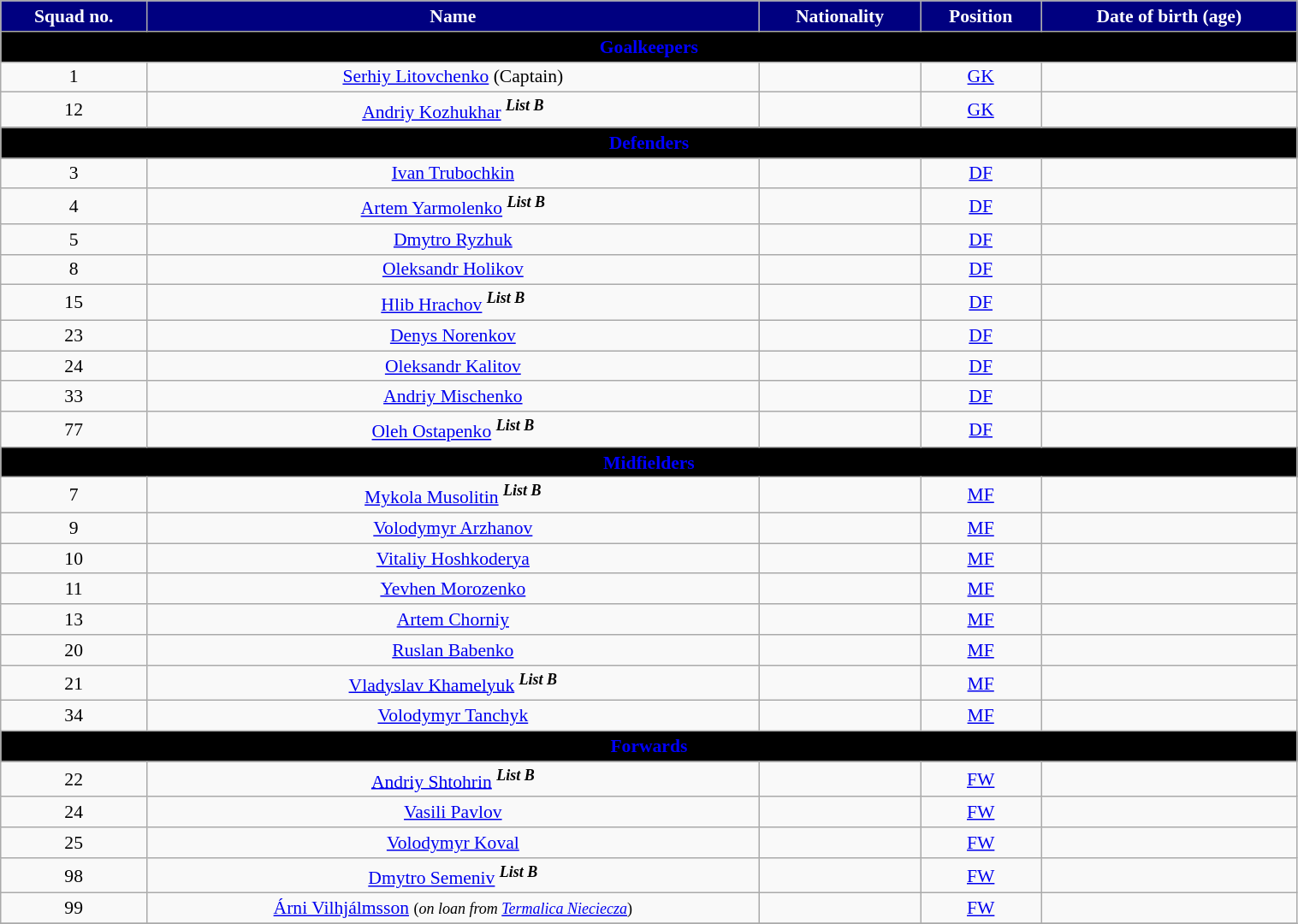<table class="wikitable" style="text-align:center; font-size:90%; width:80%">
<tr>
<th style="background:#000080; color:white; text-align:center">Squad no.</th>
<th style="background:#000080; color:white; text-align:center">Name</th>
<th style="background:#000080; color:white; text-align:center">Nationality</th>
<th style="background:#000080; color:white; text-align:center">Position</th>
<th style="background:#000080; color:white; text-align:center">Date of birth (age)</th>
</tr>
<tr>
<th colspan="6" style="background:#000000; color:blue; text-align:center">Goalkeepers</th>
</tr>
<tr>
<td>1</td>
<td><a href='#'>Serhiy Litovchenko</a> (Captain)</td>
<td></td>
<td><a href='#'>GK</a></td>
<td></td>
</tr>
<tr>
<td>12</td>
<td><a href='#'>Andriy Kozhukhar</a> <sup><strong><em>List B</em></strong></sup></td>
<td></td>
<td><a href='#'>GK</a></td>
<td></td>
</tr>
<tr>
<th colspan="6" style="background:#000000; color:blue; text-align:center">Defenders</th>
</tr>
<tr>
<td>3</td>
<td><a href='#'>Ivan Trubochkin</a></td>
<td></td>
<td><a href='#'>DF</a></td>
<td></td>
</tr>
<tr>
<td>4</td>
<td><a href='#'>Artem Yarmolenko</a> <sup><strong><em>List B</em></strong></sup></td>
<td></td>
<td><a href='#'>DF</a></td>
<td></td>
</tr>
<tr>
<td>5</td>
<td><a href='#'>Dmytro Ryzhuk</a></td>
<td></td>
<td><a href='#'>DF</a></td>
<td></td>
</tr>
<tr>
<td>8</td>
<td><a href='#'>Oleksandr Holikov</a></td>
<td></td>
<td><a href='#'>DF</a></td>
<td></td>
</tr>
<tr>
<td>15</td>
<td><a href='#'>Hlib Hrachov</a> <sup><strong><em>List B</em></strong></sup></td>
<td></td>
<td><a href='#'>DF</a></td>
<td></td>
</tr>
<tr>
<td>23</td>
<td><a href='#'>Denys Norenkov</a></td>
<td></td>
<td><a href='#'>DF</a></td>
<td></td>
</tr>
<tr>
<td>24</td>
<td><a href='#'>Oleksandr Kalitov</a></td>
<td></td>
<td><a href='#'>DF</a></td>
<td></td>
</tr>
<tr>
<td>33</td>
<td><a href='#'>Andriy Mischenko</a></td>
<td></td>
<td><a href='#'>DF</a></td>
<td></td>
</tr>
<tr>
<td>77</td>
<td><a href='#'>Oleh Ostapenko</a> <sup><strong><em>List B</em></strong></sup></td>
<td></td>
<td><a href='#'>DF</a></td>
<td></td>
</tr>
<tr>
<th colspan="6" style="background:#000000; color:blue; text-align:center">Midfielders</th>
</tr>
<tr>
<td>7</td>
<td><a href='#'>Mykola Musolitin</a> <sup><strong><em>List B</em></strong></sup></td>
<td></td>
<td><a href='#'>MF</a></td>
<td></td>
</tr>
<tr>
<td>9</td>
<td><a href='#'>Volodymyr Arzhanov</a></td>
<td></td>
<td><a href='#'>MF</a></td>
<td></td>
</tr>
<tr>
<td>10</td>
<td><a href='#'>Vitaliy Hoshkoderya</a></td>
<td></td>
<td><a href='#'>MF</a></td>
<td></td>
</tr>
<tr>
<td>11</td>
<td><a href='#'>Yevhen Morozenko</a></td>
<td></td>
<td><a href='#'>MF</a></td>
<td></td>
</tr>
<tr>
<td>13</td>
<td><a href='#'>Artem Chorniy</a></td>
<td></td>
<td><a href='#'>MF</a></td>
<td></td>
</tr>
<tr>
<td>20</td>
<td><a href='#'>Ruslan Babenko</a></td>
<td></td>
<td><a href='#'>MF</a></td>
<td></td>
</tr>
<tr>
<td>21</td>
<td><a href='#'>Vladyslav Khamelyuk</a> <sup><strong><em>List B</em></strong></sup></td>
<td></td>
<td><a href='#'>MF</a></td>
<td></td>
</tr>
<tr>
<td>34</td>
<td><a href='#'>Volodymyr Tanchyk</a></td>
<td></td>
<td><a href='#'>MF</a></td>
<td></td>
</tr>
<tr>
<th colspan="7" style="background:#000000; color:blue; text-align:center">Forwards</th>
</tr>
<tr>
<td>22</td>
<td><a href='#'>Andriy Shtohrin</a> <sup><strong><em>List B</em></strong></sup></td>
<td></td>
<td><a href='#'>FW</a></td>
<td></td>
</tr>
<tr>
<td>24</td>
<td><a href='#'>Vasili Pavlov</a></td>
<td></td>
<td><a href='#'>FW</a></td>
<td></td>
</tr>
<tr>
<td>25</td>
<td><a href='#'>Volodymyr Koval</a></td>
<td></td>
<td><a href='#'>FW</a></td>
<td></td>
</tr>
<tr>
<td>98</td>
<td><a href='#'>Dmytro Semeniv</a> <sup><strong><em>List B</em></strong></sup></td>
<td></td>
<td><a href='#'>FW</a></td>
<td></td>
</tr>
<tr>
<td>99</td>
<td><a href='#'>Árni Vilhjálmsson</a> <small> (<em>on loan from <a href='#'>Termalica Nieciecza</a></em>)</small></td>
<td></td>
<td><a href='#'>FW</a></td>
<td></td>
</tr>
<tr>
</tr>
</table>
